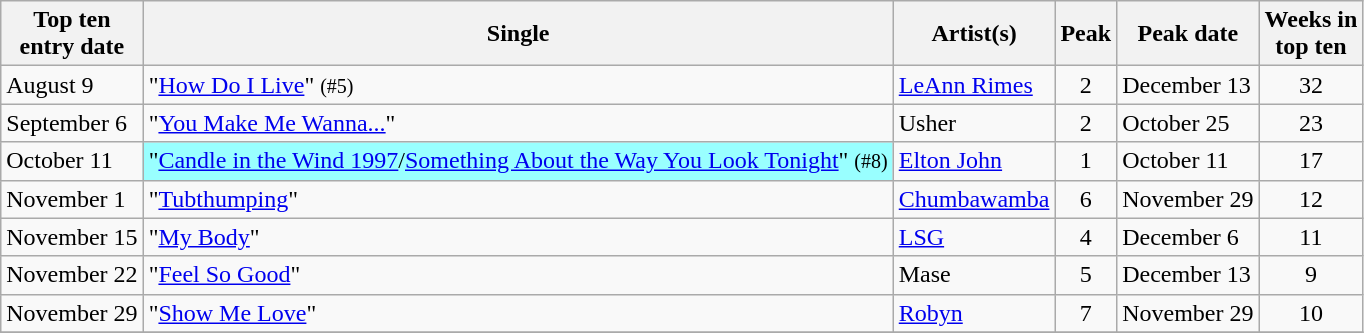<table class="wikitable sortable">
<tr>
<th>Top ten<br>entry date</th>
<th>Single</th>
<th>Artist(s)</th>
<th data-sort-type="number">Peak</th>
<th>Peak date</th>
<th data-sort-type="number">Weeks in<br>top ten</th>
</tr>
<tr>
<td>August 9</td>
<td>"<a href='#'>How Do I Live</a>" <small>(#5)</small></td>
<td><a href='#'>LeAnn Rimes</a></td>
<td align=center>2</td>
<td>December 13</td>
<td align=center>32</td>
</tr>
<tr>
<td>September 6</td>
<td>"<a href='#'>You Make Me Wanna...</a>"</td>
<td>Usher</td>
<td align=center>2</td>
<td>October 25</td>
<td align=center>23</td>
</tr>
<tr>
<td>October 11</td>
<td bgcolor = #99FFFF>"<a href='#'>Candle in the Wind 1997</a>/<a href='#'>Something About the Way You Look Tonight</a>" <small>(#8)</small> </td>
<td><a href='#'>Elton John</a></td>
<td align=center>1</td>
<td>October 11</td>
<td align=center>17</td>
</tr>
<tr>
<td>November 1</td>
<td>"<a href='#'>Tubthumping</a>"</td>
<td><a href='#'>Chumbawamba</a></td>
<td align=center>6</td>
<td>November 29</td>
<td align=center>12</td>
</tr>
<tr>
<td>November 15</td>
<td>"<a href='#'>My Body</a>"</td>
<td><a href='#'>LSG</a></td>
<td align=center>4</td>
<td>December 6</td>
<td align=center>11</td>
</tr>
<tr>
<td>November 22</td>
<td>"<a href='#'>Feel So Good</a>"</td>
<td>Mase</td>
<td align=center>5</td>
<td>December 13</td>
<td align=center>9</td>
</tr>
<tr>
<td>November 29</td>
<td>"<a href='#'>Show Me Love</a>"</td>
<td><a href='#'>Robyn</a></td>
<td align=center>7</td>
<td>November 29</td>
<td align=center>10</td>
</tr>
<tr>
</tr>
</table>
